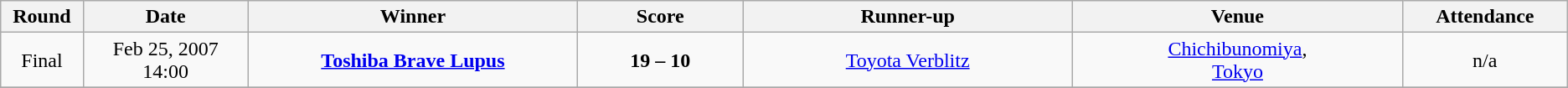<table class="wikitable" style="text-align: center;">
<tr>
<th width=5%>Round</th>
<th width=10%>Date</th>
<th width=20%>Winner</th>
<th width=10%>Score</th>
<th width=20%>Runner-up</th>
<th width=20%>Venue</th>
<th width=10%>Attendance</th>
</tr>
<tr>
<td>Final</td>
<td>Feb 25, 2007 14:00<br></td>
<td><strong><a href='#'>Toshiba Brave Lupus</a></strong></td>
<td><strong>19 – 10</strong><br></td>
<td><a href='#'>Toyota Verblitz</a></td>
<td><a href='#'>Chichibunomiya</a>,<br><a href='#'>Tokyo</a></td>
<td>n/a</td>
</tr>
<tr>
</tr>
</table>
